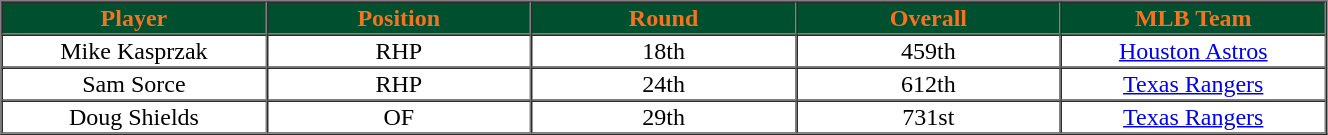<table cellpadding="1" border="1" cellspacing="0" style="width:70%;">
<tr>
<th style="background:#004F2F; width:20%;color:#F47320;">Player</th>
<th style="background:#004F2F; width:20%;color:#F47320;">Position</th>
<th style="background:#004F2F; width:20%;color:#F47320;">Round</th>
<th style="background:#004F2F; width:20%;color:#F47320;">Overall</th>
<th style="background:#004F2F; width:20%;color:#F47320;">MLB Team</th>
</tr>
<tr style="text-align:center;">
<td>Mike Kasprzak</td>
<td>RHP</td>
<td>18th</td>
<td>459th</td>
<td><a href='#'>Houston Astros</a></td>
</tr>
<tr style="text-align:center;">
<td>Sam Sorce</td>
<td>RHP</td>
<td>24th</td>
<td>612th</td>
<td><a href='#'>Texas Rangers</a></td>
</tr>
<tr style="text-align:center;">
<td>Doug Shields</td>
<td>OF</td>
<td>29th</td>
<td>731st</td>
<td><a href='#'>Texas Rangers</a></td>
</tr>
</table>
